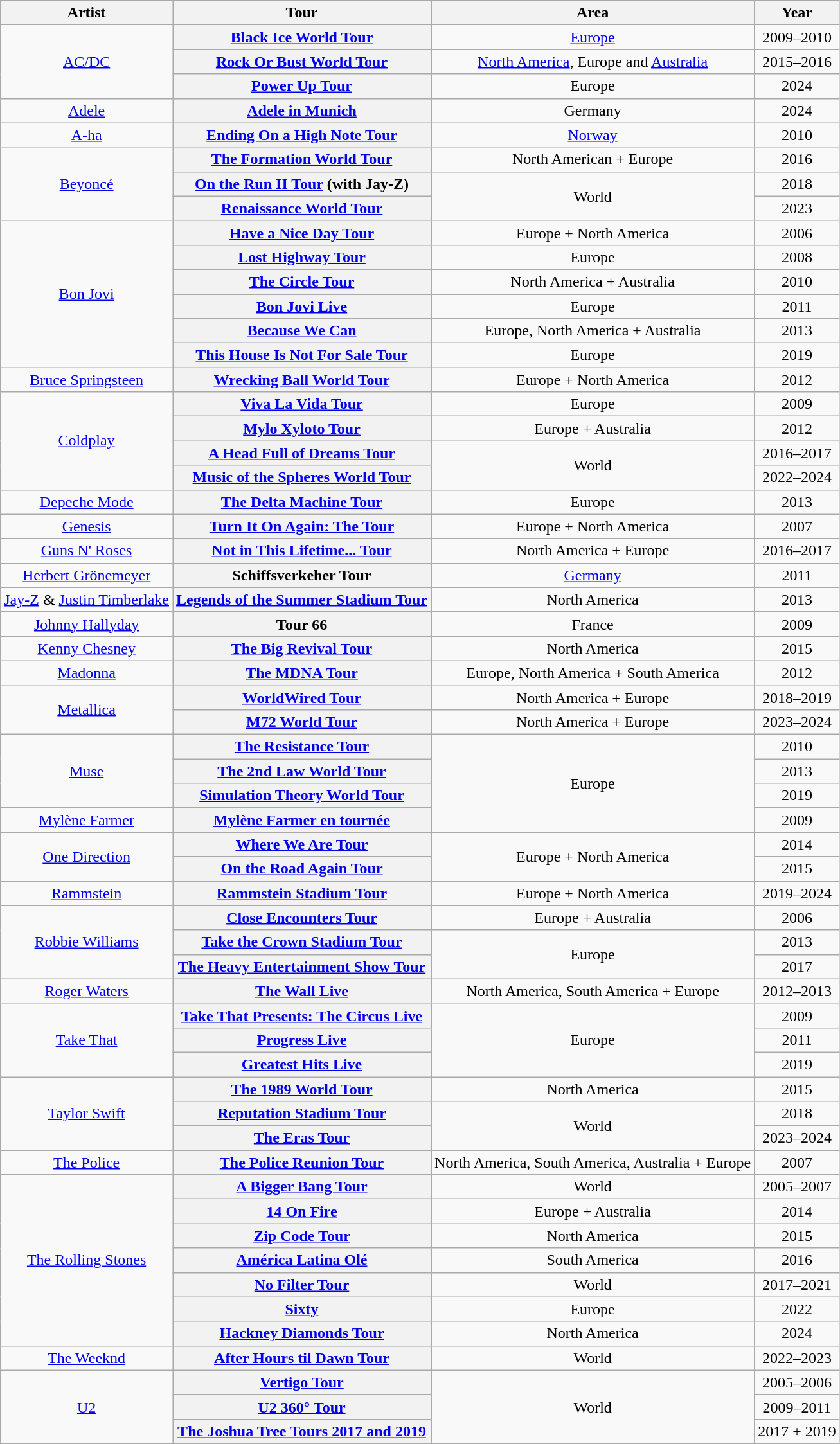<table class="wikitable plainrowheaders" style="text-align:center;">
<tr>
<th scope="col">Artist</th>
<th scope="col">Tour</th>
<th scope="col">Area</th>
<th scope="col">Year</th>
</tr>
<tr>
<td rowspan="3"><a href='#'>AC/DC</a></td>
<th scope="row"><a href='#'>Black Ice World Tour</a></th>
<td><a href='#'>Europe</a></td>
<td>2009–2010</td>
</tr>
<tr>
<th scope="row"><a href='#'>Rock Or Bust World Tour</a></th>
<td><a href='#'>North America</a>, Europe and <a href='#'>Australia</a></td>
<td>2015–2016</td>
</tr>
<tr>
<th scope="row"><a href='#'>Power Up Tour</a></th>
<td>Europe</td>
<td>2024</td>
</tr>
<tr>
<td><a href='#'>Adele</a></td>
<th scope="row"><a href='#'>Adele in Munich</a></th>
<td>Germany</td>
<td>2024</td>
</tr>
<tr>
<td><a href='#'>A-ha</a></td>
<th scope="row"><a href='#'>Ending On a High Note Tour</a></th>
<td><a href='#'>Norway</a></td>
<td>2010</td>
</tr>
<tr>
<td rowspan="3"><a href='#'>Beyoncé</a></td>
<th scope="row"><a href='#'>The Formation World Tour</a></th>
<td>North American + Europe</td>
<td>2016</td>
</tr>
<tr>
<th scope="row"><a href='#'>On the Run II Tour</a> (with Jay-Z)</th>
<td rowspan="2">World</td>
<td>2018</td>
</tr>
<tr>
<th scope="row"><a href='#'>Renaissance World Tour</a></th>
<td>2023</td>
</tr>
<tr>
<td rowspan="6"><a href='#'>Bon Jovi</a></td>
<th scope="row"><a href='#'>Have a Nice Day Tour</a></th>
<td>Europe + North America</td>
<td>2006</td>
</tr>
<tr>
<th scope="row"><a href='#'>Lost Highway Tour</a></th>
<td>Europe</td>
<td>2008</td>
</tr>
<tr>
<th scope="row"><a href='#'>The Circle Tour</a></th>
<td>North America + Australia</td>
<td>2010</td>
</tr>
<tr>
<th scope="row"><a href='#'>Bon Jovi Live</a></th>
<td>Europe</td>
<td>2011</td>
</tr>
<tr>
<th scope="row"><a href='#'>Because We Can</a></th>
<td>Europe, North America + Australia</td>
<td>2013</td>
</tr>
<tr>
<th scope="row"><a href='#'>This House Is Not For Sale Tour</a></th>
<td>Europe</td>
<td>2019</td>
</tr>
<tr>
<td><a href='#'>Bruce Springsteen</a></td>
<th scope="row"><a href='#'>Wrecking Ball World Tour</a></th>
<td>Europe + North America</td>
<td>2012</td>
</tr>
<tr>
<td rowspan="4"><a href='#'>Coldplay</a></td>
<th scope="row"><a href='#'>Viva La Vida Tour</a></th>
<td>Europe</td>
<td>2009</td>
</tr>
<tr>
<th scope="row"><a href='#'>Mylo Xyloto Tour</a></th>
<td>Europe + Australia</td>
<td>2012</td>
</tr>
<tr>
<th scope="row"><a href='#'>A Head Full of Dreams Tour</a></th>
<td rowspan="2">World</td>
<td>2016–2017</td>
</tr>
<tr>
<th scope="row"><a href='#'>Music of the Spheres World Tour</a></th>
<td>2022–2024</td>
</tr>
<tr>
<td><a href='#'>Depeche Mode</a></td>
<th scope="row"><a href='#'>The Delta Machine Tour</a></th>
<td>Europe</td>
<td>2013</td>
</tr>
<tr>
<td><a href='#'>Genesis</a></td>
<th scope="row"><a href='#'>Turn It On Again: The Tour</a></th>
<td>Europe + North America</td>
<td>2007</td>
</tr>
<tr>
<td><a href='#'>Guns N' Roses</a></td>
<th scope="row"><a href='#'>Not in This Lifetime... Tour</a></th>
<td>North America + Europe</td>
<td>2016–2017</td>
</tr>
<tr>
<td><a href='#'>Herbert Grönemeyer</a></td>
<th scope="row">Schiffsverkeher Tour</th>
<td><a href='#'>Germany</a></td>
<td>2011</td>
</tr>
<tr>
<td><a href='#'>Jay-Z</a> & <a href='#'>Justin Timberlake</a></td>
<th scope="row"><a href='#'>Legends of the Summer Stadium Tour</a></th>
<td>North America</td>
<td>2013</td>
</tr>
<tr>
<td><a href='#'>Johnny Hallyday</a></td>
<th scope="row">Tour 66</th>
<td>France</td>
<td>2009</td>
</tr>
<tr>
<td><a href='#'>Kenny Chesney</a></td>
<th scope="row"><a href='#'>The Big Revival Tour</a></th>
<td>North America</td>
<td>2015</td>
</tr>
<tr>
<td><a href='#'>Madonna</a></td>
<th scope="row"><a href='#'>The MDNA Tour</a></th>
<td>Europe, North America + South America</td>
<td>2012</td>
</tr>
<tr>
<td rowspan="2"><a href='#'>Metallica</a></td>
<th scope="row"><a href='#'>WorldWired Tour</a></th>
<td>North America + Europe</td>
<td>2018–2019</td>
</tr>
<tr>
<th scope="row"><a href='#'>M72 World Tour</a></th>
<td>North America + Europe</td>
<td>2023–2024</td>
</tr>
<tr>
<td rowspan="3"><a href='#'>Muse</a></td>
<th scope="row"><a href='#'>The Resistance Tour</a></th>
<td rowspan="4">Europe</td>
<td>2010</td>
</tr>
<tr>
<th scope="row"><a href='#'>The 2nd Law World Tour</a></th>
<td>2013</td>
</tr>
<tr>
<th scope="row"><a href='#'>Simulation Theory World Tour</a></th>
<td>2019</td>
</tr>
<tr>
<td><a href='#'>Mylène Farmer</a></td>
<th scope="row"><a href='#'>Mylène Farmer en tournée</a></th>
<td>2009</td>
</tr>
<tr>
<td rowspan="2"><a href='#'>One Direction</a></td>
<th scope="row"><a href='#'>Where We Are Tour</a></th>
<td rowspan="2">Europe + North America</td>
<td>2014</td>
</tr>
<tr>
<th scope="row"><a href='#'>On the Road Again Tour</a></th>
<td>2015</td>
</tr>
<tr>
<td><a href='#'>Rammstein</a></td>
<th scope="row"><a href='#'>Rammstein Stadium Tour</a></th>
<td>Europe + North America</td>
<td>2019–2024</td>
</tr>
<tr>
<td rowspan="3"><a href='#'>Robbie Williams</a></td>
<th scope="row"><a href='#'>Close Encounters Tour</a></th>
<td>Europe + Australia</td>
<td>2006</td>
</tr>
<tr>
<th scope="row"><a href='#'>Take the Crown Stadium Tour</a></th>
<td rowspan="2">Europe</td>
<td>2013</td>
</tr>
<tr>
<th scope="row"><a href='#'>The Heavy Entertainment Show Tour</a></th>
<td>2017</td>
</tr>
<tr>
<td><a href='#'>Roger Waters</a></td>
<th scope="row"><a href='#'>The Wall Live</a></th>
<td>North America, South America + Europe</td>
<td>2012–2013</td>
</tr>
<tr>
<td rowspan="3"><a href='#'>Take That</a></td>
<th scope="row"><a href='#'>Take That Presents: The Circus Live</a></th>
<td rowspan="3">Europe</td>
<td>2009</td>
</tr>
<tr>
<th scope="row"><a href='#'>Progress Live</a></th>
<td>2011</td>
</tr>
<tr>
<th scope="row"><a href='#'>Greatest Hits Live</a></th>
<td>2019</td>
</tr>
<tr>
<td rowspan="3"><a href='#'>Taylor Swift</a></td>
<th scope="row"><a href='#'>The 1989 World Tour</a></th>
<td>North America</td>
<td>2015</td>
</tr>
<tr>
<th scope="row"><a href='#'>Reputation Stadium Tour</a></th>
<td rowspan="2">World</td>
<td>2018</td>
</tr>
<tr>
<th scope="row"><a href='#'>The Eras Tour</a></th>
<td>2023–2024</td>
</tr>
<tr>
<td><a href='#'>The Police</a></td>
<th scope="row"><a href='#'>The Police Reunion Tour</a></th>
<td>North America, South America, Australia + Europe</td>
<td>2007</td>
</tr>
<tr>
<td rowspan="7"><a href='#'>The Rolling Stones</a></td>
<th scope="row"><a href='#'>A Bigger Bang Tour</a></th>
<td>World</td>
<td>2005–2007</td>
</tr>
<tr>
<th scope="row"><a href='#'>14 On Fire</a></th>
<td>Europe + Australia</td>
<td>2014</td>
</tr>
<tr>
<th scope="row"><a href='#'>Zip Code Tour</a></th>
<td>North America</td>
<td>2015</td>
</tr>
<tr>
<th scope="row"><a href='#'>América Latina Olé</a></th>
<td>South America</td>
<td>2016</td>
</tr>
<tr>
<th scope="row"><a href='#'>No Filter Tour</a></th>
<td>World</td>
<td>2017–2021</td>
</tr>
<tr>
<th scope="row"><a href='#'>Sixty</a></th>
<td>Europe</td>
<td>2022</td>
</tr>
<tr>
<th scope="row"><a href='#'>Hackney Diamonds Tour</a></th>
<td>North America</td>
<td>2024</td>
</tr>
<tr>
<td><a href='#'>The Weeknd</a></td>
<th scope="row"><a href='#'>After Hours til Dawn Tour</a></th>
<td>World</td>
<td>2022–2023</td>
</tr>
<tr>
<td rowspan="3"><a href='#'>U2</a></td>
<th scope="row"><a href='#'>Vertigo Tour</a></th>
<td rowspan="3">World</td>
<td>2005–2006</td>
</tr>
<tr>
<th scope="row"><a href='#'>U2 360° Tour</a></th>
<td>2009–2011</td>
</tr>
<tr>
<th scope="row"><a href='#'>The Joshua Tree Tours 2017 and 2019</a></th>
<td>2017 + 2019</td>
</tr>
</table>
